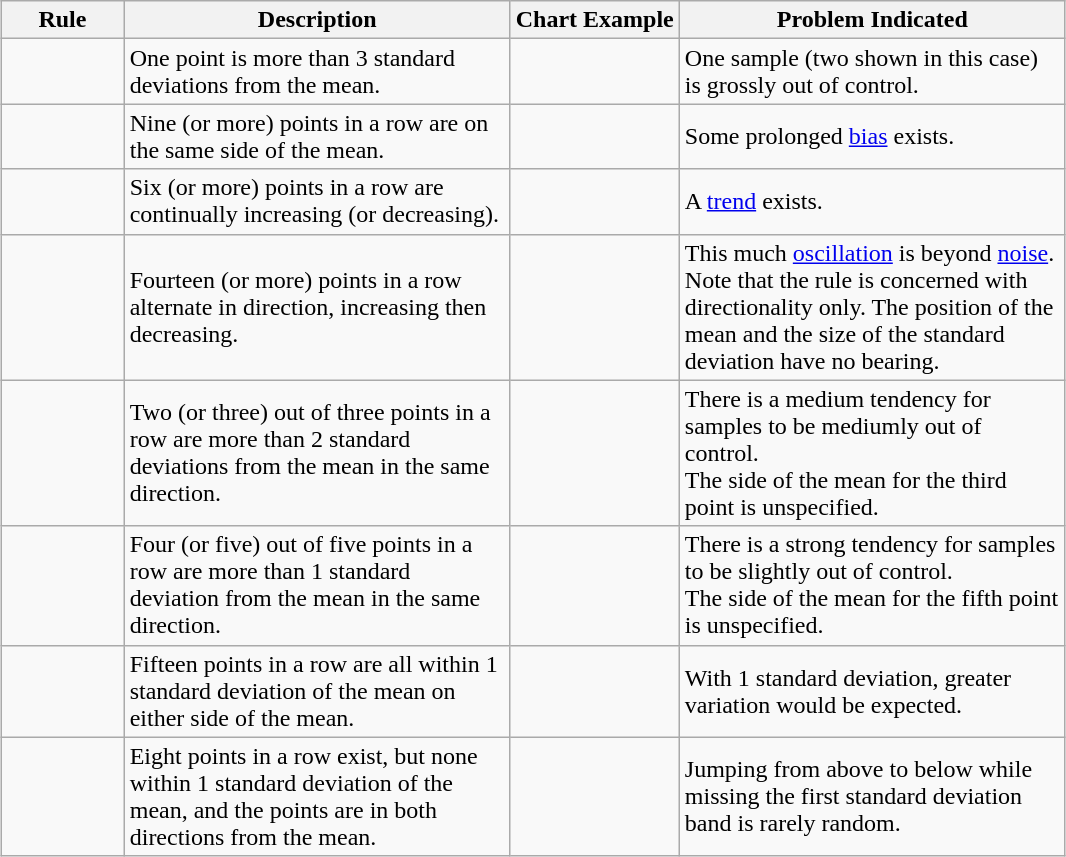<table class="wikitable" style="margin: 1em auto 1em auto">
<tr>
<th>Rule</th>
<th>Description</th>
<th>Chart Example</th>
<th>Problem Indicated</th>
</tr>
<tr>
<td width="75pt"></td>
<td width="250pt">One point is more than 3 standard deviations from the mean.</td>
<td></td>
<td width="250pt">One sample (two shown in this case) is grossly out of control.</td>
</tr>
<tr>
<td></td>
<td>Nine (or more) points in a row are on the same side of the mean.</td>
<td></td>
<td>Some prolonged <a href='#'>bias</a> exists.</td>
</tr>
<tr>
<td></td>
<td>Six (or more) points in a row are continually increasing (or decreasing).</td>
<td></td>
<td>A <a href='#'>trend</a> exists.</td>
</tr>
<tr>
<td></td>
<td>Fourteen (or more) points in a row alternate in direction, increasing then decreasing.</td>
<td></td>
<td>This much <a href='#'>oscillation</a> is beyond <a href='#'>noise</a>.<br>Note that the rule is concerned with directionality only. The position of the mean and the size of the standard deviation have no bearing.</td>
</tr>
<tr>
<td></td>
<td>Two (or three) out of three points in a row are more than 2 standard deviations from the mean in the same direction.</td>
<td></td>
<td>There is a medium tendency for samples to be mediumly out of control.<br>The side of the mean for the third point is unspecified.</td>
</tr>
<tr>
<td></td>
<td>Four (or five) out of five points in a row are more than 1 standard deviation from the mean in the same direction.</td>
<td></td>
<td>There is a strong tendency for samples to be slightly out of control.<br>The side of the mean for the fifth point is unspecified.</td>
</tr>
<tr>
<td></td>
<td>Fifteen points in a row are all within 1 standard deviation of the mean on either side of the mean.</td>
<td></td>
<td>With 1 standard deviation, greater variation would be expected.</td>
</tr>
<tr>
<td></td>
<td>Eight points in a row exist, but none within 1 standard deviation of the mean, and the points are in both directions from the mean.</td>
<td></td>
<td>Jumping from above to below while missing the first standard deviation band is rarely random.</td>
</tr>
</table>
